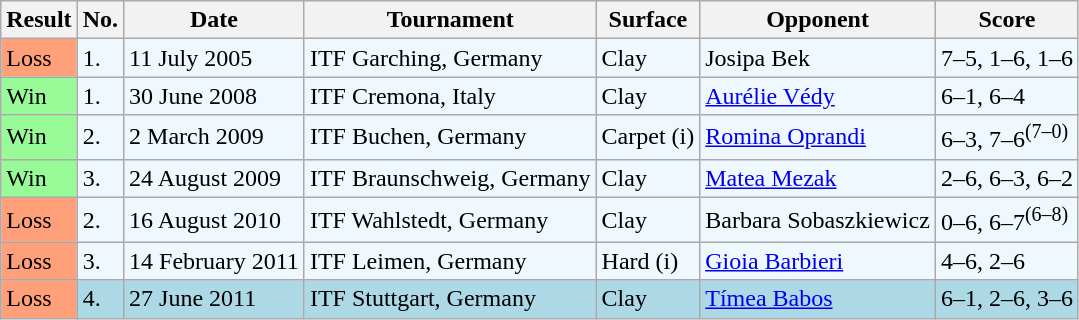<table class="sortable wikitable">
<tr>
<th>Result</th>
<th>No.</th>
<th>Date</th>
<th>Tournament</th>
<th>Surface</th>
<th>Opponent</th>
<th class="unsortable">Score</th>
</tr>
<tr style="background:#f0f8ff;">
<td style="background:#ffa07a;">Loss</td>
<td>1.</td>
<td>11 July 2005</td>
<td>ITF Garching, Germany</td>
<td>Clay</td>
<td> Josipa Bek</td>
<td>7–5, 1–6, 1–6</td>
</tr>
<tr style="background:#f0f8ff;">
<td style="background:#98fb98;">Win</td>
<td>1.</td>
<td>30 June 2008</td>
<td>ITF Cremona, Italy</td>
<td>Clay</td>
<td> <a href='#'>Aurélie Védy</a></td>
<td>6–1, 6–4</td>
</tr>
<tr style="background:#f0f8ff;">
<td style="background:#98fb98;">Win</td>
<td>2.</td>
<td>2 March 2009</td>
<td>ITF Buchen, Germany</td>
<td>Carpet (i)</td>
<td> <a href='#'>Romina Oprandi</a></td>
<td>6–3, 7–6<sup>(7–0)</sup></td>
</tr>
<tr style="background:#f0f8ff;">
<td style="background:#98fb98;">Win</td>
<td>3.</td>
<td>24 August 2009</td>
<td>ITF Braunschweig, Germany</td>
<td>Clay</td>
<td> <a href='#'>Matea Mezak</a></td>
<td>2–6, 6–3, 6–2</td>
</tr>
<tr style="background:#f0f8ff;">
<td style="background:#ffa07a;">Loss</td>
<td>2.</td>
<td>16 August 2010</td>
<td>ITF Wahlstedt, Germany</td>
<td>Clay</td>
<td> Barbara Sobaszkiewicz</td>
<td>0–6, 6–7<sup>(6–8)</sup></td>
</tr>
<tr style="background:#f0f8ff;">
<td style="background:#ffa07a;">Loss</td>
<td>3.</td>
<td>14 February 2011</td>
<td>ITF Leimen, Germany</td>
<td>Hard (i)</td>
<td> <a href='#'>Gioia Barbieri</a></td>
<td>4–6, 2–6</td>
</tr>
<tr style="background:lightblue;">
<td style="background:#ffa07a;">Loss</td>
<td>4.</td>
<td>27 June 2011</td>
<td>ITF Stuttgart, Germany</td>
<td>Clay</td>
<td> <a href='#'>Tímea Babos</a></td>
<td>6–1, 2–6, 3–6</td>
</tr>
</table>
